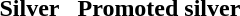<table>
<tr align=center>
<td><strong>Silver</strong></td>
<td> </td>
<td><strong>Promoted silver</strong></td>
</tr>
<tr>
<td></td>
<td></td>
<td></td>
</tr>
</table>
